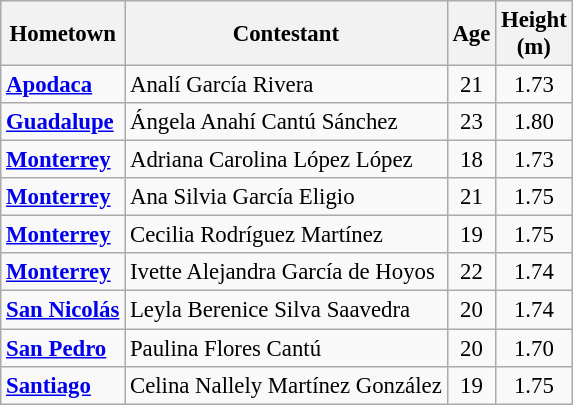<table class="wikitable sortable" style="font-size: 95%;">
<tr>
<th>Hometown</th>
<th>Contestant</th>
<th>Age</th>
<th>Height<br> (m)</th>
</tr>
<tr>
<td><strong><a href='#'>Apodaca</a></strong></td>
<td>Analí García Rivera</td>
<td align="center">21</td>
<td align="center">1.73</td>
</tr>
<tr>
<td><strong><a href='#'>Guadalupe</a></strong></td>
<td>Ángela Anahí Cantú Sánchez</td>
<td align="center">23</td>
<td align="center">1.80</td>
</tr>
<tr>
<td><strong><a href='#'>Monterrey</a></strong></td>
<td>Adriana Carolina López López</td>
<td align="center">18</td>
<td align="center">1.73</td>
</tr>
<tr>
<td><strong><a href='#'>Monterrey</a></strong></td>
<td>Ana Silvia García Eligio</td>
<td align="center">21</td>
<td align="center">1.75</td>
</tr>
<tr>
<td><strong><a href='#'>Monterrey</a></strong></td>
<td>Cecilia Rodríguez Martínez</td>
<td align="center">19</td>
<td align="center">1.75</td>
</tr>
<tr>
<td><strong><a href='#'>Monterrey</a></strong></td>
<td>Ivette Alejandra García de Hoyos</td>
<td align="center">22</td>
<td align="center">1.74</td>
</tr>
<tr>
<td><strong><a href='#'>San Nicolás</a></strong></td>
<td>Leyla Berenice Silva Saavedra</td>
<td align="center">20</td>
<td align="center">1.74</td>
</tr>
<tr>
<td><strong><a href='#'>San Pedro</a></strong></td>
<td>Paulina Flores Cantú</td>
<td align="center">20</td>
<td align="center">1.70</td>
</tr>
<tr>
<td><strong><a href='#'>Santiago</a></strong></td>
<td>Celina Nallely Martínez González</td>
<td align="center">19</td>
<td align="center">1.75</td>
</tr>
</table>
